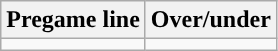<table class="wikitable">
<tr align="center">
<th>Pregame line</th>
<th>Over/under</th>
</tr>
<tr align="center">
<td></td>
<td></td>
</tr>
</table>
